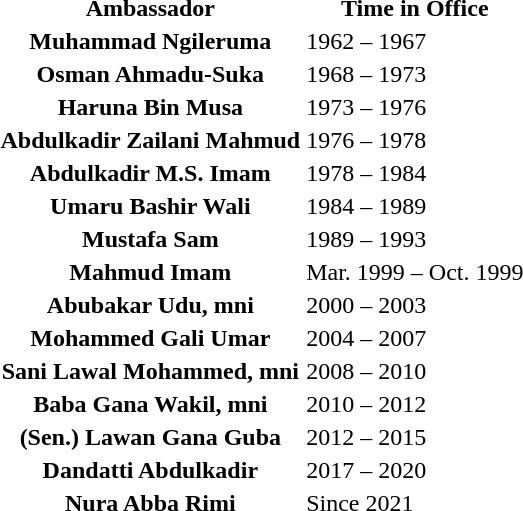<table>
<tr>
<th>Ambassador</th>
<th>Time in Office</th>
</tr>
<tr>
<th>Muhammad Ngileruma</th>
<td>1962 – 1967</td>
</tr>
<tr>
<th>Osman Ahmadu-Suka</th>
<td>1968 – 1973</td>
</tr>
<tr>
<th>Haruna Bin Musa</th>
<td>1973 – 1976</td>
</tr>
<tr>
<th>Abdulkadir Zailani Mahmud</th>
<td>1976 – 1978</td>
</tr>
<tr>
<th>Abdulkadir M.S. Imam</th>
<td>1978 – 1984</td>
</tr>
<tr>
<th>Umaru Bashir Wali</th>
<td>1984 – 1989</td>
</tr>
<tr>
<th>Mustafa Sam</th>
<td>1989 – 1993</td>
</tr>
<tr>
<th>Mahmud Imam</th>
<td>Mar. 1999 – Oct. 1999</td>
</tr>
<tr>
<th>Abubakar Udu, mni</th>
<td>2000 – 2003</td>
</tr>
<tr>
<th>Mohammed Gali Umar</th>
<td>2004 – 2007</td>
</tr>
<tr>
<th>Sani Lawal Mohammed, mni</th>
<td>2008 – 2010</td>
</tr>
<tr>
<th>Baba Gana Wakil, mni</th>
<td>2010 – 2012</td>
</tr>
<tr>
<th>(Sen.) Lawan Gana Guba</th>
<td>2012 – 2015</td>
</tr>
<tr>
<th>Dandatti Abdulkadir</th>
<td>2017 – 2020</td>
</tr>
<tr>
<th>Nura Abba Rimi</th>
<td>Since 2021</td>
</tr>
</table>
